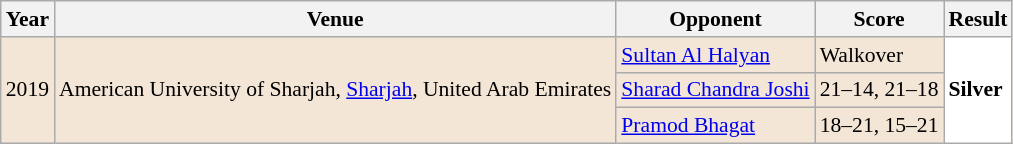<table class="sortable wikitable" style="font-size: 90%;">
<tr>
<th>Year</th>
<th>Venue</th>
<th>Opponent</th>
<th>Score</th>
<th>Result</th>
</tr>
<tr style="background:#F3E6D7">
<td rowspan="3" align="center">2019</td>
<td rowspan="3" align="left">American University of Sharjah, <a href='#'>Sharjah</a>, United Arab Emirates</td>
<td align="left"> <a href='#'>Sultan Al Halyan</a></td>
<td align="left">Walkover</td>
<td rowspan="3" style="text-align:left; background:white"> <strong>Silver</strong></td>
</tr>
<tr style="background:#F3E6D7">
<td align="left"> <a href='#'>Sharad Chandra Joshi</a></td>
<td align="left">21–14, 21–18</td>
</tr>
<tr style="background:#F3E6D7">
<td align="left"> <a href='#'>Pramod Bhagat</a></td>
<td align="left">18–21, 15–21</td>
</tr>
</table>
